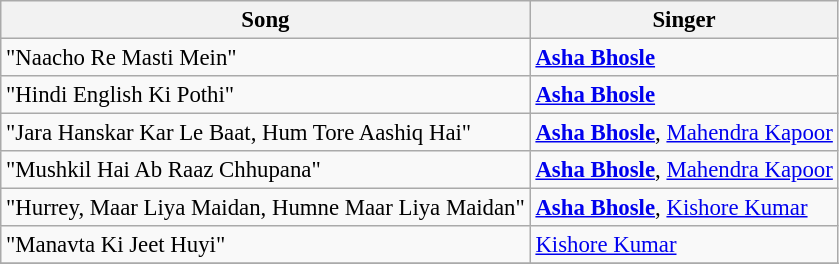<table class="wikitable" style="font-size:95%;">
<tr>
<th>Song</th>
<th>Singer</th>
</tr>
<tr>
<td>"Naacho Re Masti Mein"</td>
<td><strong><a href='#'>Asha Bhosle</a></strong></td>
</tr>
<tr>
<td>"Hindi English Ki Pothi"</td>
<td><strong><a href='#'>Asha Bhosle</a></strong></td>
</tr>
<tr>
<td>"Jara Hanskar Kar Le Baat, Hum Tore Aashiq Hai"</td>
<td><strong><a href='#'>Asha Bhosle</a></strong>, <a href='#'>Mahendra Kapoor</a></td>
</tr>
<tr>
<td>"Mushkil Hai Ab Raaz Chhupana"</td>
<td><strong><a href='#'>Asha Bhosle</a></strong>, <a href='#'>Mahendra Kapoor</a></td>
</tr>
<tr>
<td>"Hurrey, Maar Liya Maidan, Humne Maar Liya Maidan"</td>
<td><strong><a href='#'>Asha Bhosle</a></strong>, <a href='#'>Kishore Kumar</a></td>
</tr>
<tr>
<td>"Manavta Ki Jeet Huyi"</td>
<td><a href='#'>Kishore Kumar</a></td>
</tr>
<tr>
</tr>
</table>
